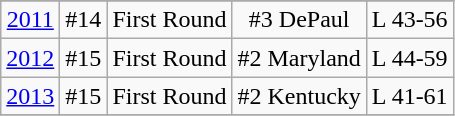<table class="wikitable" style="text-align:center">
<tr>
</tr>
<tr>
<td rowspan=1><a href='#'>2011</a></td>
<td>#14</td>
<td>First Round</td>
<td>#3 DePaul</td>
<td>L 43-56</td>
</tr>
<tr style="text-align:center;">
<td rowspan=1><a href='#'>2012</a></td>
<td>#15</td>
<td>First Round</td>
<td>#2 Maryland</td>
<td>L 44-59</td>
</tr>
<tr style="text-align:center;">
<td rowspan=1><a href='#'>2013</a></td>
<td>#15</td>
<td>First Round</td>
<td>#2 Kentucky</td>
<td>L 41-61</td>
</tr>
<tr style="text-align:center;">
</tr>
</table>
